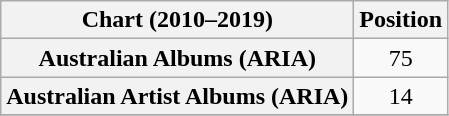<table class="wikitable plainrowheaders" style="text-align:center">
<tr>
<th scope="col">Chart (2010–2019)</th>
<th scope="col">Position</th>
</tr>
<tr>
<th scope="row">Australian Albums (ARIA)</th>
<td>75</td>
</tr>
<tr>
<th scope="row">Australian Artist Albums (ARIA)</th>
<td>14</td>
</tr>
<tr>
</tr>
</table>
